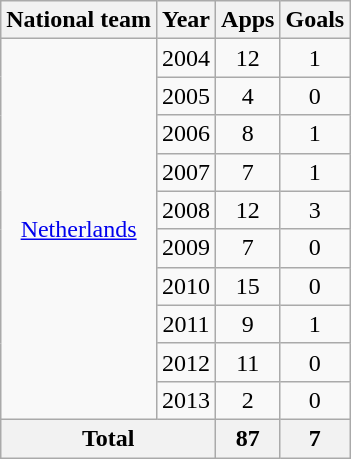<table class="wikitable" style="text-align:center">
<tr>
<th>National team</th>
<th>Year</th>
<th>Apps</th>
<th>Goals</th>
</tr>
<tr>
<td rowspan="10"><a href='#'>Netherlands</a></td>
<td>2004</td>
<td>12</td>
<td>1</td>
</tr>
<tr>
<td>2005</td>
<td>4</td>
<td>0</td>
</tr>
<tr>
<td>2006</td>
<td>8</td>
<td>1</td>
</tr>
<tr>
<td>2007</td>
<td>7</td>
<td>1</td>
</tr>
<tr>
<td>2008</td>
<td>12</td>
<td>3</td>
</tr>
<tr>
<td>2009</td>
<td>7</td>
<td>0</td>
</tr>
<tr>
<td>2010</td>
<td>15</td>
<td>0</td>
</tr>
<tr>
<td>2011</td>
<td>9</td>
<td>1</td>
</tr>
<tr>
<td>2012</td>
<td>11</td>
<td>0</td>
</tr>
<tr>
<td>2013</td>
<td>2</td>
<td>0</td>
</tr>
<tr>
<th colspan="2">Total</th>
<th>87</th>
<th>7</th>
</tr>
</table>
